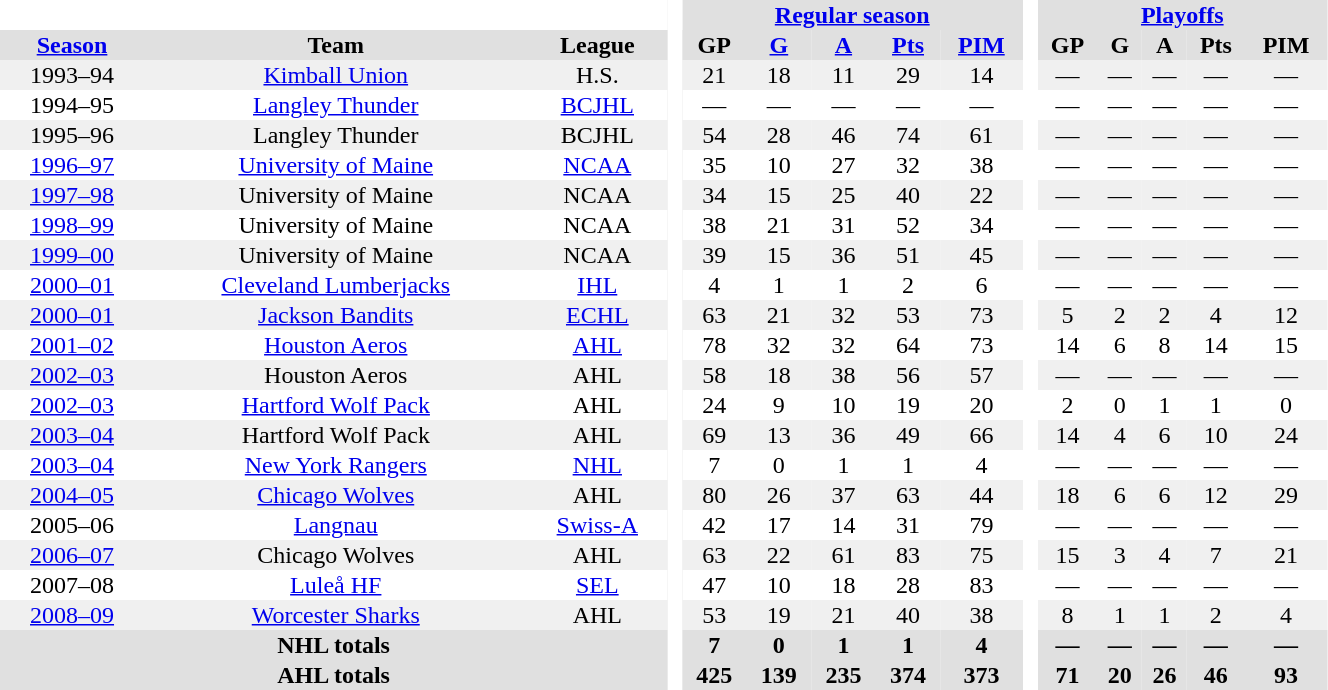<table BORDER="0" CELLPADDING="1" CELLSPACING="0" width="70%" style="text-align:center">
<tr bgcolor="#e0e0e0">
<th colspan="3" bgcolor="#ffffff"> </th>
<th rowspan="99" bgcolor="#ffffff"> </th>
<th colspan="5"><a href='#'>Regular season</a></th>
<th rowspan="99" bgcolor="#ffffff"> </th>
<th colspan="5"><a href='#'>Playoffs</a></th>
</tr>
<tr bgcolor="#e0e0e0">
<th><a href='#'>Season</a></th>
<th>Team</th>
<th>League</th>
<th>GP</th>
<th><a href='#'>G</a></th>
<th><a href='#'>A</a></th>
<th><a href='#'>Pts</a></th>
<th><a href='#'>PIM</a></th>
<th>GP</th>
<th>G</th>
<th>A</th>
<th>Pts</th>
<th>PIM</th>
</tr>
<tr>
</tr>
<tr bgcolor="#f0f0f0">
<td>1993–94</td>
<td><a href='#'>Kimball Union</a></td>
<td>H.S.</td>
<td>21</td>
<td>18</td>
<td>11</td>
<td>29</td>
<td>14</td>
<td>—</td>
<td>—</td>
<td>—</td>
<td>—</td>
<td>—</td>
</tr>
<tr>
<td>1994–95</td>
<td><a href='#'>Langley Thunder</a></td>
<td><a href='#'>BCJHL</a></td>
<td>—</td>
<td>—</td>
<td>—</td>
<td>—</td>
<td>—</td>
<td>—</td>
<td>—</td>
<td>—</td>
<td>—</td>
<td>—</td>
</tr>
<tr bgcolor="#f0f0f0">
<td>1995–96</td>
<td>Langley Thunder</td>
<td>BCJHL</td>
<td>54</td>
<td>28</td>
<td>46</td>
<td>74</td>
<td>61</td>
<td>—</td>
<td>—</td>
<td>—</td>
<td>—</td>
<td>—</td>
</tr>
<tr>
</tr>
<tr>
<td><a href='#'>1996–97</a></td>
<td><a href='#'>University of Maine</a></td>
<td><a href='#'>NCAA</a></td>
<td>35</td>
<td>10</td>
<td>27</td>
<td>32</td>
<td>38</td>
<td>—</td>
<td>—</td>
<td>—</td>
<td>—</td>
<td>—</td>
</tr>
<tr bgcolor="#f0f0f0">
<td><a href='#'>1997–98</a></td>
<td>University of Maine</td>
<td>NCAA</td>
<td>34</td>
<td>15</td>
<td>25</td>
<td>40</td>
<td>22</td>
<td>—</td>
<td>—</td>
<td>—</td>
<td>—</td>
<td>—</td>
</tr>
<tr>
<td><a href='#'>1998–99</a></td>
<td>University of Maine</td>
<td>NCAA</td>
<td>38</td>
<td>21</td>
<td>31</td>
<td>52</td>
<td>34</td>
<td>—</td>
<td>—</td>
<td>—</td>
<td>—</td>
<td>—</td>
</tr>
<tr bgcolor="#f0f0f0">
<td><a href='#'>1999–00</a></td>
<td>University of Maine</td>
<td>NCAA</td>
<td>39</td>
<td>15</td>
<td>36</td>
<td>51</td>
<td>45</td>
<td>—</td>
<td>—</td>
<td>—</td>
<td>—</td>
<td>—</td>
</tr>
<tr>
</tr>
<tr>
<td><a href='#'>2000–01</a></td>
<td><a href='#'>Cleveland Lumberjacks</a></td>
<td><a href='#'>IHL</a></td>
<td>4</td>
<td>1</td>
<td>1</td>
<td>2</td>
<td>6</td>
<td>—</td>
<td>—</td>
<td>—</td>
<td>—</td>
<td>—</td>
</tr>
<tr bgcolor="#f0f0f0">
<td><a href='#'>2000–01</a></td>
<td><a href='#'>Jackson Bandits</a></td>
<td><a href='#'>ECHL</a></td>
<td>63</td>
<td>21</td>
<td>32</td>
<td>53</td>
<td>73</td>
<td>5</td>
<td>2</td>
<td>2</td>
<td>4</td>
<td>12</td>
</tr>
<tr>
<td><a href='#'>2001–02</a></td>
<td><a href='#'>Houston Aeros</a></td>
<td><a href='#'>AHL</a></td>
<td>78</td>
<td>32</td>
<td>32</td>
<td>64</td>
<td>73</td>
<td>14</td>
<td>6</td>
<td>8</td>
<td>14</td>
<td>15</td>
</tr>
<tr bgcolor="#f0f0f0">
<td><a href='#'>2002–03</a></td>
<td>Houston Aeros</td>
<td>AHL</td>
<td>58</td>
<td>18</td>
<td>38</td>
<td>56</td>
<td>57</td>
<td>—</td>
<td>—</td>
<td>—</td>
<td>—</td>
<td>—</td>
</tr>
<tr>
<td><a href='#'>2002–03</a></td>
<td><a href='#'>Hartford Wolf Pack</a></td>
<td>AHL</td>
<td>24</td>
<td>9</td>
<td>10</td>
<td>19</td>
<td>20</td>
<td>2</td>
<td>0</td>
<td>1</td>
<td>1</td>
<td>0</td>
</tr>
<tr bgcolor="#f0f0f0">
<td><a href='#'>2003–04</a></td>
<td>Hartford Wolf Pack</td>
<td>AHL</td>
<td>69</td>
<td>13</td>
<td>36</td>
<td>49</td>
<td>66</td>
<td>14</td>
<td>4</td>
<td>6</td>
<td>10</td>
<td>24</td>
</tr>
<tr>
<td><a href='#'>2003–04</a></td>
<td><a href='#'>New York Rangers</a></td>
<td><a href='#'>NHL</a></td>
<td>7</td>
<td>0</td>
<td>1</td>
<td>1</td>
<td>4</td>
<td>—</td>
<td>—</td>
<td>—</td>
<td>—</td>
<td>—</td>
</tr>
<tr bgcolor="#f0f0f0">
<td><a href='#'>2004–05</a></td>
<td><a href='#'>Chicago Wolves</a></td>
<td>AHL</td>
<td>80</td>
<td>26</td>
<td>37</td>
<td>63</td>
<td>44</td>
<td>18</td>
<td>6</td>
<td>6</td>
<td>12</td>
<td>29</td>
</tr>
<tr>
<td>2005–06</td>
<td><a href='#'>Langnau</a></td>
<td><a href='#'>Swiss-A</a></td>
<td>42</td>
<td>17</td>
<td>14</td>
<td>31</td>
<td>79</td>
<td>—</td>
<td>—</td>
<td>—</td>
<td>—</td>
<td>—</td>
</tr>
<tr bgcolor="#f0f0f0">
<td><a href='#'>2006–07</a></td>
<td>Chicago Wolves</td>
<td>AHL</td>
<td>63</td>
<td>22</td>
<td>61</td>
<td>83</td>
<td>75</td>
<td>15</td>
<td>3</td>
<td>4</td>
<td>7</td>
<td>21</td>
</tr>
<tr>
<td>2007–08</td>
<td><a href='#'>Luleå HF</a></td>
<td><a href='#'>SEL</a></td>
<td>47</td>
<td>10</td>
<td>18</td>
<td>28</td>
<td>83</td>
<td>—</td>
<td>—</td>
<td>—</td>
<td>—</td>
<td>—</td>
</tr>
<tr bgcolor="#f0f0f0">
<td><a href='#'>2008–09</a></td>
<td><a href='#'>Worcester Sharks</a></td>
<td>AHL</td>
<td>53</td>
<td>19</td>
<td>21</td>
<td>40</td>
<td>38</td>
<td>8</td>
<td>1</td>
<td>1</td>
<td>2</td>
<td>4</td>
</tr>
<tr>
</tr>
<tr bgcolor="#e0e0e0">
<th colspan="3">NHL totals</th>
<th>7</th>
<th>0</th>
<th>1</th>
<th>1</th>
<th>4</th>
<th>—</th>
<th>—</th>
<th>—</th>
<th>—</th>
<th>—</th>
</tr>
<tr bgcolor="#e0e0e0">
<th colspan="3">AHL totals</th>
<th>425</th>
<th>139</th>
<th>235</th>
<th>374</th>
<th>373</th>
<th>71</th>
<th>20</th>
<th>26</th>
<th>46</th>
<th>93</th>
</tr>
</table>
